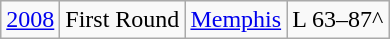<table class="wikitable">
<tr align="center">
<td><a href='#'>2008</a></td>
<td>First Round</td>
<td><a href='#'>Memphis</a></td>
<td>L 63–87^</td>
</tr>
</table>
